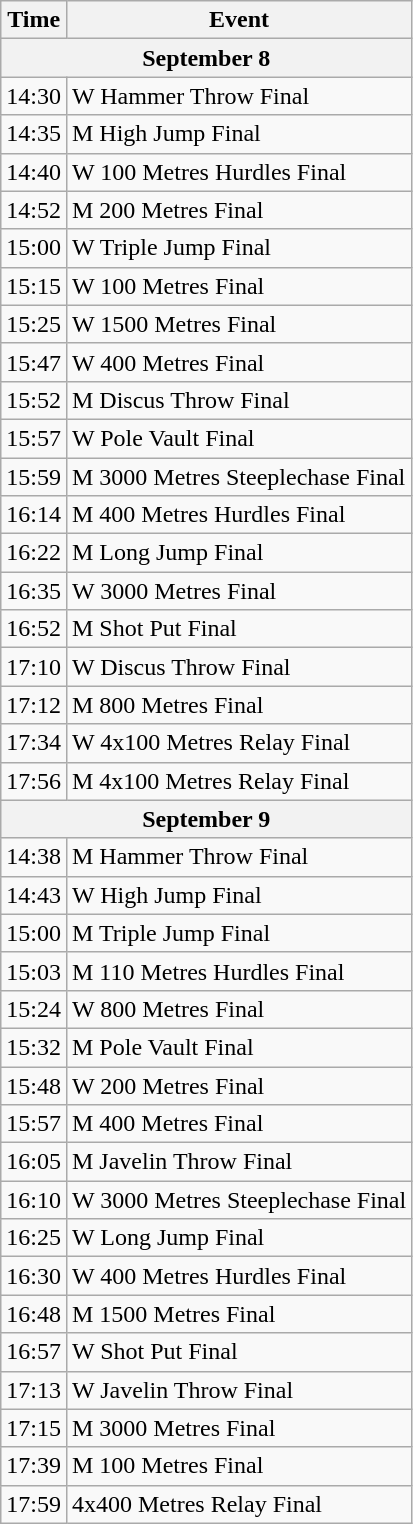<table class="wikitable">
<tr>
<th>Time</th>
<th>Event</th>
</tr>
<tr>
<th colspan=4>September 8</th>
</tr>
<tr>
<td>14:30</td>
<td>W Hammer Throw	Final</td>
</tr>
<tr>
<td>14:35</td>
<td>M High Jump	Final</td>
</tr>
<tr>
<td>14:40</td>
<td>W 100 Metres Hurdles	Final</td>
</tr>
<tr>
<td>14:52</td>
<td>M 200 Metres	Final</td>
</tr>
<tr>
<td>15:00</td>
<td>W Triple Jump	Final</td>
</tr>
<tr>
<td>15:15</td>
<td>W 100 Metres	Final</td>
</tr>
<tr>
<td>15:25</td>
<td>W 1500 Metres	Final</td>
</tr>
<tr>
<td>15:47</td>
<td>W 400 Metres	Final</td>
</tr>
<tr>
<td>15:52</td>
<td>M Discus Throw	Final</td>
</tr>
<tr>
<td>15:57</td>
<td>W Pole Vault	Final</td>
</tr>
<tr>
<td>15:59</td>
<td>M 3000 Metres Steeplechase	Final</td>
</tr>
<tr>
<td>16:14</td>
<td>M 400 Metres Hurdles	Final</td>
</tr>
<tr>
<td>16:22</td>
<td>M Long Jump	Final</td>
</tr>
<tr>
<td>16:35</td>
<td>W 3000 Metres	Final</td>
</tr>
<tr>
<td>16:52</td>
<td>M Shot Put	Final</td>
</tr>
<tr>
<td>17:10</td>
<td>W Discus Throw	Final</td>
</tr>
<tr>
<td>17:12</td>
<td>M 800 Metres	Final</td>
</tr>
<tr>
<td>17:34</td>
<td>W 4x100 Metres Relay	Final</td>
</tr>
<tr>
<td>17:56</td>
<td>M 4x100 Metres Relay	Final</td>
</tr>
<tr>
<th colspan=9>September 9</th>
</tr>
<tr>
<td>14:38</td>
<td>M Hammer Throw	Final</td>
</tr>
<tr>
<td>14:43</td>
<td>W High Jump	Final</td>
</tr>
<tr>
<td>15:00</td>
<td>M Triple Jump	Final</td>
</tr>
<tr>
<td>15:03</td>
<td>M 110 Metres Hurdles	Final</td>
</tr>
<tr>
<td>15:24</td>
<td>W 800 Metres	Final</td>
</tr>
<tr>
<td>15:32</td>
<td>M Pole Vault	Final</td>
</tr>
<tr>
<td>15:48</td>
<td>W 200 Metres	Final</td>
</tr>
<tr>
<td>15:57</td>
<td>M 400 Metres	Final</td>
</tr>
<tr>
<td>16:05</td>
<td>M Javelin Throw	Final</td>
</tr>
<tr>
<td>16:10</td>
<td>W 3000 Metres Steeplechase	Final</td>
</tr>
<tr>
<td>16:25</td>
<td>W Long Jump	Final</td>
</tr>
<tr>
<td>16:30</td>
<td>W 400 Metres Hurdles	Final</td>
</tr>
<tr>
<td>16:48</td>
<td>M 1500 Metres	Final</td>
</tr>
<tr>
<td>16:57</td>
<td>W Shot Put	Final</td>
</tr>
<tr>
<td>17:13</td>
<td>W Javelin Throw	Final</td>
</tr>
<tr>
<td>17:15</td>
<td>M 3000 Metres	Final</td>
</tr>
<tr>
<td>17:39</td>
<td>M 100 Metres	Final</td>
</tr>
<tr>
<td>17:59</td>
<td>4x400 Metres Relay	Final</td>
</tr>
</table>
